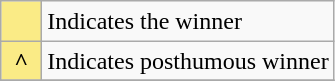<table class="wikitable">
<tr>
<th scope="row" style="text-align:center; background:#FAEB86; height:20px; width:20px"></th>
<td>Indicates the winner</td>
</tr>
<tr>
<th scope="row" style="text-align:center; background:#FAEB86">^</th>
<td>Indicates posthumous winner</td>
</tr>
<tr>
</tr>
</table>
